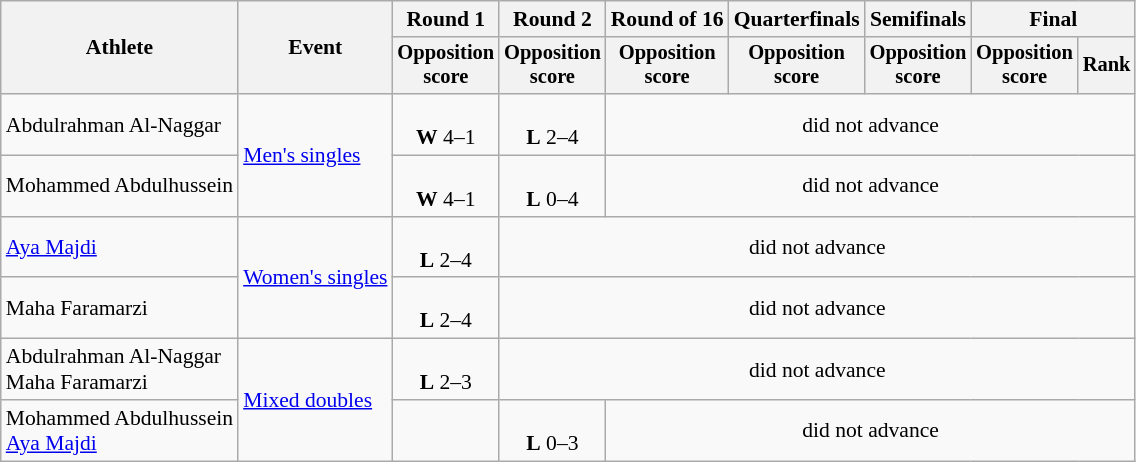<table class=wikitable style="font-size:90%; text-align:center;">
<tr>
<th rowspan="2">Athlete</th>
<th rowspan="2">Event</th>
<th>Round 1</th>
<th>Round 2</th>
<th>Round of 16</th>
<th>Quarterfinals</th>
<th>Semifinals</th>
<th colspan=2>Final</th>
</tr>
<tr style="font-size:95%">
<th>Opposition<br> score</th>
<th>Opposition<br> score</th>
<th>Opposition<br> score</th>
<th>Opposition<br> score</th>
<th>Opposition<br> score</th>
<th>Opposition<br> score</th>
<th>Rank</th>
</tr>
<tr>
<td align=left>Abdulrahman Al-Naggar</td>
<td align=left rowspan=2><a href='#'>Men's singles</a></td>
<td><br><strong>W</strong> 4–1</td>
<td><br><strong>L</strong> 2–4</td>
<td colspan=5>did not advance</td>
</tr>
<tr>
<td align=left>Mohammed Abdulhussein</td>
<td><br><strong>W</strong> 4–1</td>
<td><br><strong>L</strong> 0–4</td>
<td colspan=6>did not advance</td>
</tr>
<tr>
<td align=left><a href='#'>Aya Majdi</a></td>
<td align=left rowspan=2><a href='#'>Women's singles</a></td>
<td><br><strong>L</strong> 2–4</td>
<td colspan=6>did not advance</td>
</tr>
<tr>
<td align=left>Maha Faramarzi</td>
<td><br><strong>L</strong> 2–4</td>
<td colspan=6>did not advance</td>
</tr>
<tr>
<td align=left>Abdulrahman Al-Naggar<br>Maha Faramarzi</td>
<td align=left rowspan=2><a href='#'>Mixed doubles</a></td>
<td><br><strong>L</strong> 2–3</td>
<td colspan=6>did not advance</td>
</tr>
<tr>
<td align=left>Mohammed Abdulhussein<br><a href='#'>Aya Majdi</a></td>
<td></td>
<td><br><strong>L</strong> 0–3</td>
<td colspan=5>did not advance</td>
</tr>
</table>
